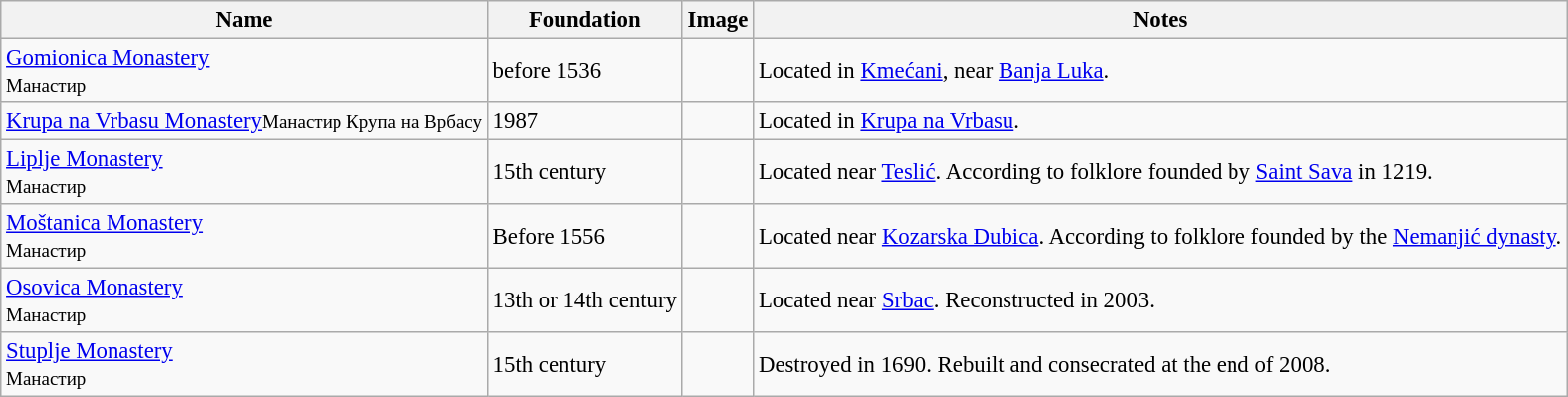<table class="wikitable" style="font-size:95%;">
<tr>
<th>Name</th>
<th>Foundation</th>
<th>Image</th>
<th>Notes</th>
</tr>
<tr>
<td><a href='#'>Gomionica Monastery</a><br><small>Манастир</small> </td>
<td>before 1536</td>
<td></td>
<td>Located in <a href='#'>Kmećani</a>, near <a href='#'>Banja Luka</a>. </td>
</tr>
<tr>
<td><a href='#'>Krupa na Vrbasu Monastery</a><small>Манастир Крупа на Врбасу</small></td>
<td>1987</td>
<td></td>
<td>Located in <a href='#'>Krupa na Vrbasu</a>.</td>
</tr>
<tr>
<td><a href='#'>Liplje Monastery</a><br><small>Манастир</small> </td>
<td>15th century</td>
<td></td>
<td>Located near <a href='#'>Teslić</a>. According to folklore founded by <a href='#'>Saint Sava</a> in 1219.</td>
</tr>
<tr>
<td><a href='#'>Moštanica Monastery</a><br><small>Манастир</small> </td>
<td>Before 1556</td>
<td></td>
<td>Located near <a href='#'>Kozarska Dubica</a>. According to folklore founded by the <a href='#'>Nemanjić dynasty</a>.</td>
</tr>
<tr>
<td><a href='#'>Osovica Monastery</a><br><small>Манастир</small> </td>
<td>13th or 14th century</td>
<td></td>
<td>Located near <a href='#'>Srbac</a>. Reconstructed in 2003.</td>
</tr>
<tr>
<td><a href='#'>Stuplje Monastery</a><br><small>Манастир</small> </td>
<td>15th century</td>
<td></td>
<td>Destroyed in 1690. Rebuilt and consecrated at the end of 2008.</td>
</tr>
</table>
